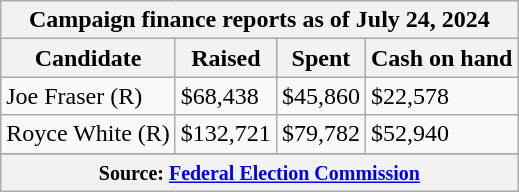<table class="wikitable sortable">
<tr>
<th colspan=4>Campaign finance reports as of July 24, 2024</th>
</tr>
<tr style="text-align:center;">
<th>Candidate</th>
<th>Raised</th>
<th>Spent</th>
<th>Cash on hand</th>
</tr>
<tr>
<td>Joe Fraser (R)</td>
<td>$68,438</td>
<td>$45,860</td>
<td>$22,578</td>
</tr>
<tr>
<td>Royce White (R)</td>
<td>$132,721</td>
<td>$79,782</td>
<td>$52,940</td>
</tr>
<tr>
</tr>
<tr>
<th colspan="4"><small>Source: <a href='#'>Federal Election Commission</a></small></th>
</tr>
</table>
